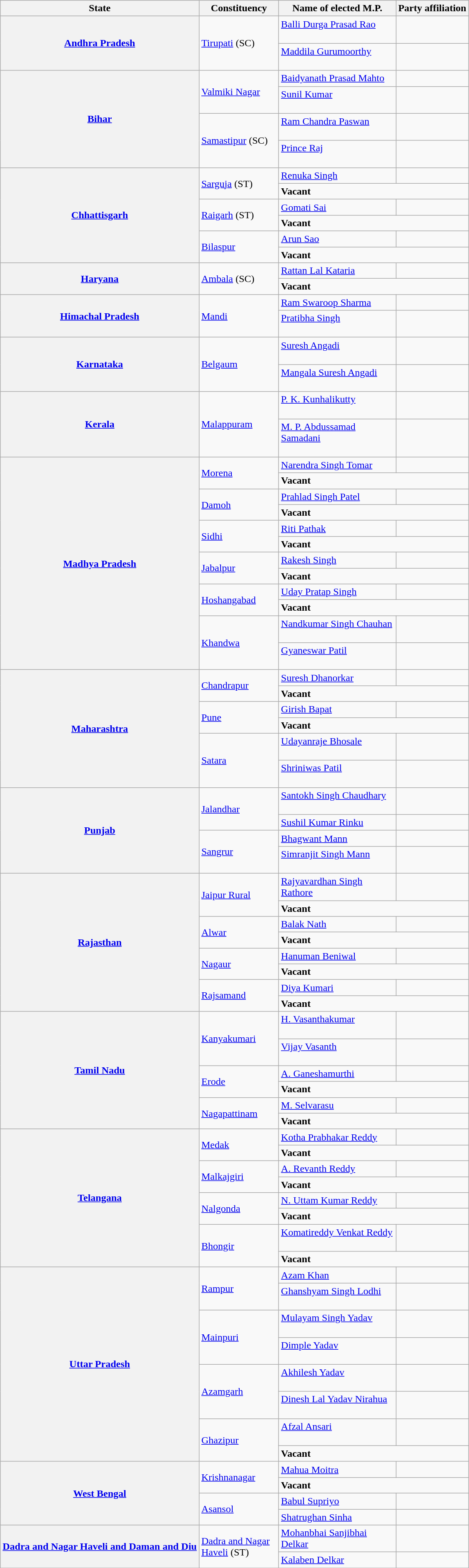<table class="sortable wikitable">
<tr>
<th>State</th>
<th style="width:120px">Constituency</th>
<th style="width:180px">Name of elected M.P.</th>
<th colspan="2">Party affiliation</th>
</tr>
<tr>
<th rowspan=2><a href='#'>Andhra Pradesh</a></th>
<td rowspan=2><a href='#'>Tirupati</a> (SC)</td>
<td><a href='#'>Balli Durga Prasad Rao</a><br><br></td>
<td></td>
</tr>
<tr>
<td><a href='#'>Maddila Gurumoorthy</a><br><br></td>
</tr>
<tr>
<th rowspan=4><a href='#'>Bihar</a></th>
<td rowspan=2><a href='#'>Valmiki Nagar</a></td>
<td><a href='#'>Baidyanath Prasad Mahto</a><br></td>
<td></td>
</tr>
<tr>
<td><a href='#'>Sunil Kumar</a><br><br></td>
</tr>
<tr>
<td rowspan=2><a href='#'>Samastipur</a> (SC)</td>
<td><a href='#'>Ram Chandra Paswan</a><br><br></td>
<td></td>
</tr>
<tr>
<td><a href='#'>Prince Raj</a><br><br></td>
<td></td>
</tr>
<tr>
<th rowspan=6><a href='#'>Chhattisgarh</a></th>
<td rowspan="2"><a href='#'>Sarguja</a> (ST)</td>
<td><a href='#'>Renuka Singh</a> <br></td>
<td></td>
</tr>
<tr>
<td colspan="3"><strong>Vacant</strong></td>
</tr>
<tr>
<td rowspan="2"><a href='#'>Raigarh</a> (ST)</td>
<td><a href='#'>Gomati Sai</a> <br></td>
<td></td>
</tr>
<tr>
<td colspan="3"><strong>Vacant</strong></td>
</tr>
<tr>
<td rowspan="2"><a href='#'>Bilaspur</a></td>
<td><a href='#'>Arun Sao</a> <br></td>
<td></td>
</tr>
<tr>
<td colspan="3"><strong>Vacant</strong></td>
</tr>
<tr>
<th rowspan=2><a href='#'>Haryana</a></th>
<td rowspan=2><a href='#'>Ambala</a> (SC)</td>
<td><a href='#'>Rattan Lal Kataria</a> <br></td>
<td></td>
</tr>
<tr>
<td colspan=3><strong>Vacant</strong></td>
</tr>
<tr>
<th rowspan=2><a href='#'>Himachal Pradesh</a></th>
<td rowspan=2><a href='#'>Mandi</a></td>
<td><a href='#'>Ram Swaroop Sharma</a><br></td>
<td></td>
</tr>
<tr>
<td><a href='#'>Pratibha Singh</a><br><br></td>
<td></td>
</tr>
<tr>
<th rowspan=2><a href='#'>Karnataka</a></th>
<td rowspan="2"><a href='#'>Belgaum</a></td>
<td><a href='#'>Suresh Angadi</a><br><br></td>
<td></td>
</tr>
<tr>
<td><a href='#'>Mangala Suresh Angadi</a><br><br></td>
</tr>
<tr>
<th rowspan=2><a href='#'>Kerala</a></th>
<td rowspan="2"><a href='#'>Malappuram</a></td>
<td><a href='#'>P. K. Kunhalikutty</a><br><br></td>
<td></td>
</tr>
<tr>
<td><a href='#'>M. P. Abdussamad Samadani</a><br><br></td>
</tr>
<tr>
<th rowspan=12><a href='#'>Madhya Pradesh</a></th>
<td rowspan="2"><a href='#'>Morena</a></td>
<td><a href='#'>Narendra Singh Tomar</a> <br></td>
<td></td>
</tr>
<tr>
<td colspan="3"><strong>Vacant</strong></td>
</tr>
<tr>
<td rowspan="2"><a href='#'>Damoh</a></td>
<td><a href='#'>Prahlad Singh Patel</a> <br></td>
<td></td>
</tr>
<tr>
<td colspan="3"><strong>Vacant</strong></td>
</tr>
<tr>
<td rowspan="2"><a href='#'>Sidhi</a></td>
<td><a href='#'>Riti Pathak</a> <br></td>
<td></td>
</tr>
<tr>
<td colspan="3"><strong>Vacant</strong></td>
</tr>
<tr>
<td rowspan="2"><a href='#'>Jabalpur</a></td>
<td><a href='#'>Rakesh Singh</a> <br></td>
<td></td>
</tr>
<tr>
<td colspan="3"><strong>Vacant</strong></td>
</tr>
<tr>
<td rowspan="2"><a href='#'>Hoshangabad</a></td>
<td><a href='#'>Uday Pratap Singh</a> <br></td>
<td></td>
</tr>
<tr>
<td colspan="3"><strong>Vacant</strong></td>
</tr>
<tr>
<td rowspan="2"><a href='#'>Khandwa</a></td>
<td><a href='#'>Nandkumar Singh Chauhan</a><br><br></td>
<td></td>
</tr>
<tr>
<td><a href='#'>Gyaneswar Patil</a><br><br></td>
</tr>
<tr>
<th rowspan=6><a href='#'>Maharashtra</a></th>
<td rowspan="2"><a href='#'>Chandrapur</a></td>
<td><a href='#'>Suresh Dhanorkar</a> <br></td>
<td></td>
</tr>
<tr>
<td colspan="3"><strong>Vacant</strong></td>
</tr>
<tr>
<td rowspan="2"><a href='#'>Pune</a></td>
<td><a href='#'>Girish Bapat</a> <br></td>
<td></td>
</tr>
<tr>
<td colspan="3"><strong>Vacant</strong></td>
</tr>
<tr>
<td rowspan="2"><a href='#'>Satara</a></td>
<td><a href='#'>Udayanraje Bhosale</a><br><br></td>
<td></td>
</tr>
<tr>
<td><a href='#'>Shriniwas Patil</a><br><br></td>
</tr>
<tr>
<th rowspan=4><a href='#'>Punjab</a></th>
<td rowspan="2"><a href='#'>Jalandhar</a></td>
<td><a href='#'>Santokh Singh Chaudhary</a><br><br></td>
<td></td>
</tr>
<tr>
<td><a href='#'>Sushil Kumar Rinku</a> <br></td>
<td></td>
</tr>
<tr>
<td rowspan="2"><a href='#'>Sangrur</a></td>
<td><a href='#'>Bhagwant Mann</a><br></td>
<td></td>
</tr>
<tr>
<td><a href='#'>Simranjit Singh Mann</a><br><br></td>
<td></td>
</tr>
<tr>
<th rowspan=8><a href='#'>Rajasthan</a></th>
<td rowspan="2"><a href='#'>Jaipur Rural</a></td>
<td><a href='#'>Rajyavardhan Singh Rathore</a> <br></td>
<td></td>
</tr>
<tr>
<td colspan="3"><strong>Vacant</strong></td>
</tr>
<tr>
<td rowspan="2"><a href='#'>Alwar</a></td>
<td><a href='#'>Balak Nath</a> <br></td>
<td></td>
</tr>
<tr>
<td colspan="3"><strong>Vacant</strong></td>
</tr>
<tr>
<td rowspan="2"><a href='#'>Nagaur</a></td>
<td><a href='#'>Hanuman Beniwal</a> <br></td>
<td></td>
</tr>
<tr>
<td colspan="3"><strong>Vacant</strong></td>
</tr>
<tr>
<td rowspan="2"><a href='#'>Rajsamand</a></td>
<td><a href='#'>Diya Kumari</a> <br></td>
<td></td>
</tr>
<tr>
<td colspan="3"><strong>Vacant</strong></td>
</tr>
<tr>
<th rowspan=6><a href='#'>Tamil Nadu</a></th>
<td rowspan="2"><a href='#'>Kanyakumari</a></td>
<td><a href='#'>H. Vasanthakumar</a><br><br></td>
<td></td>
</tr>
<tr>
<td><a href='#'>Vijay Vasanth</a><br><br></td>
</tr>
<tr>
<td rowspan="2"><a href='#'>Erode</a></td>
<td><a href='#'>A. Ganeshamurthi</a> <br></td>
<td></td>
</tr>
<tr>
<td colspan="3"><strong>Vacant</strong></td>
</tr>
<tr>
<td rowspan="2"><a href='#'>Nagapattinam</a></td>
<td><a href='#'>M. Selvarasu</a> <br></td>
<td></td>
</tr>
<tr>
<td colspan="3"><strong>Vacant</strong></td>
</tr>
<tr>
<th rowspan=8><a href='#'>Telangana</a></th>
<td rowspan="2"><a href='#'>Medak</a></td>
<td><a href='#'>Kotha Prabhakar Reddy</a> <br></td>
<td></td>
</tr>
<tr>
<td colspan="3"><strong>Vacant</strong></td>
</tr>
<tr>
<td rowspan="2"><a href='#'>Malkajgiri</a></td>
<td><a href='#'>A. Revanth Reddy</a> <br></td>
<td></td>
</tr>
<tr>
<td colspan="3"><strong>Vacant</strong></td>
</tr>
<tr>
<td rowspan="2"><a href='#'>Nalgonda</a></td>
<td><a href='#'>N. Uttam Kumar Reddy</a> <br></td>
<td></td>
</tr>
<tr>
<td colspan="3"><strong>Vacant</strong></td>
</tr>
<tr>
<td rowspan="2"><a href='#'>Bhongir</a></td>
<td><a href='#'>Komatireddy Venkat Reddy</a><br><br></td>
<td></td>
</tr>
<tr>
<td colspan="3"><strong>Vacant</strong></td>
</tr>
<tr>
<th rowspan=8><a href='#'>Uttar Pradesh</a></th>
<td rowspan="2"><a href='#'>Rampur</a></td>
<td><a href='#'>Azam Khan</a><br></td>
<td></td>
</tr>
<tr>
<td><a href='#'>Ghanshyam Singh Lodhi</a><br><br></td>
<td></td>
</tr>
<tr>
<td rowspan=2><a href='#'>Mainpuri</a></td>
<td><a href='#'>Mulayam Singh Yadav</a><br><br></td>
<td></td>
</tr>
<tr>
<td><a href='#'>Dimple Yadav</a><br><br></td>
</tr>
<tr>
<td rowspan="2"><a href='#'>Azamgarh</a></td>
<td><a href='#'>Akhilesh Yadav</a><br><br></td>
<td></td>
</tr>
<tr>
<td><a href='#'>Dinesh Lal Yadav Nirahua</a><br><br></td>
<td></td>
</tr>
<tr>
<td rowspan="2"><a href='#'>Ghazipur</a></td>
<td><a href='#'>Afzal Ansari</a><br><br></td>
<td></td>
</tr>
<tr>
<td colspan="3"><strong>Vacant</strong></td>
</tr>
<tr>
<th rowspan=4><a href='#'>West Bengal</a></th>
<td rowspan="2"><a href='#'>Krishnanagar</a></td>
<td><a href='#'>Mahua Moitra</a> <br></td>
<td></td>
</tr>
<tr>
<td colspan="3"><strong>Vacant</strong></td>
</tr>
<tr>
<td rowspan="2"><a href='#'>Asansol</a></td>
<td><a href='#'>Babul Supriyo</a> <br></td>
<td></td>
</tr>
<tr>
<td><a href='#'>Shatrughan Sinha</a> <br> </td>
<td></td>
</tr>
<tr>
<th rowspan=2><a href='#'>Dadra and Nagar Haveli and Daman and Diu</a></th>
<td rowspan="2"><a href='#'>Dadra and Nagar Haveli</a> (ST)</td>
<td><a href='#'>Mohanbhai Sanjibhai Delkar</a> <br></td>
<td></td>
</tr>
<tr>
<td><a href='#'>Kalaben Delkar</a> <br></td>
<td></td>
</tr>
<tr>
</tr>
</table>
